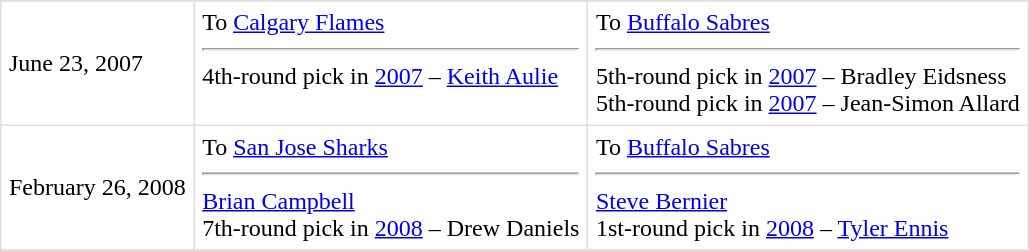<table border=1 style="border-collapse:collapse" bordercolor="#DFDFDF"  cellpadding="5">
<tr>
</tr>
<tr>
<td>June 23, 2007</td>
<td valign="top">To <a href='#'>Calgary Flames</a> <hr>4th-round pick in <a href='#'>2007</a> – <a href='#'>Keith Aulie</a></td>
<td valign="top">To <a href='#'>Buffalo Sabres</a> <hr>5th-round pick in <a href='#'>2007</a> – Bradley Eidsness<br> 5th-round pick in <a href='#'>2007</a> – Jean-Simon Allard</td>
</tr>
<tr>
<td>February 26, 2008</td>
<td valign="top">To <a href='#'>San Jose Sharks</a> <hr><a href='#'>Brian Campbell</a><br>7th-round pick in <a href='#'>2008</a> – Drew Daniels</td>
<td valign="top">To <a href='#'>Buffalo Sabres</a> <hr><a href='#'>Steve Bernier</a><br>1st-round pick in <a href='#'>2008</a> – <a href='#'>Tyler Ennis</a></td>
</tr>
<tr>
</tr>
</table>
